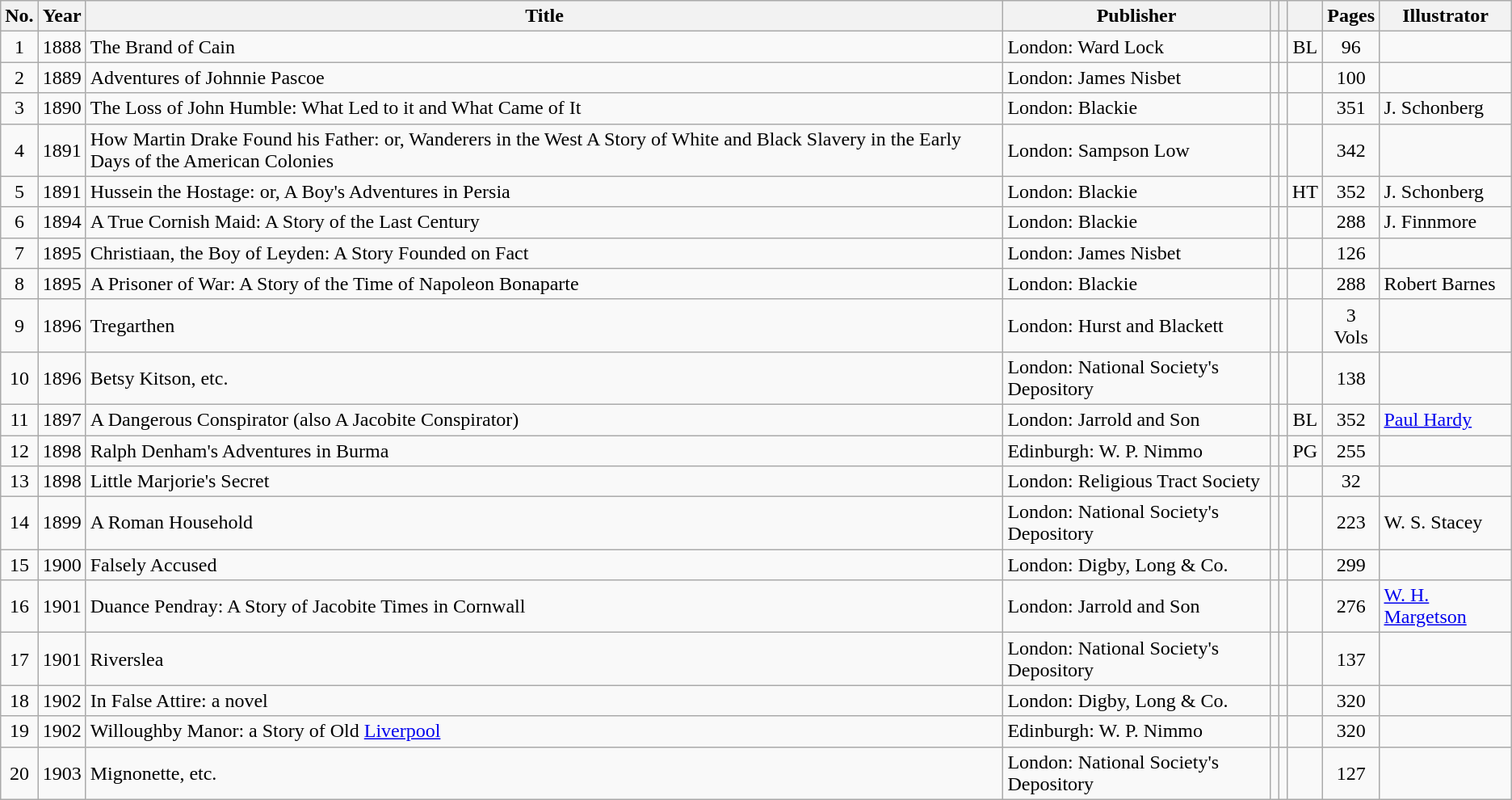<table class="wikitable sortable">
<tr>
<th Style="vertical-align: bottom;">No.</th>
<th Style="vertical-align: bottom;">Year</th>
<th Style="vertical-align: bottom;">Title</th>
<th Style="vertical-align: bottom;">Publisher</th>
<th></th>
<th></th>
<th></th>
<th Style="vertical-align: bottom;">Pages</th>
<th Style="vertical-align: bottom;">Illustrator</th>
</tr>
<tr>
<td style="text-align: center;">1</td>
<td style="text-align: center;">1888</td>
<td>The Brand of Cain</td>
<td>London: Ward Lock</td>
<td></td>
<td></td>
<td style="text-align: center;">BL</td>
<td style="text-align: center;">96</td>
<td></td>
</tr>
<tr>
<td style="text-align: center;">2</td>
<td style="text-align: center;">1889</td>
<td>Adventures of Johnnie Pascoe</td>
<td>London: James Nisbet</td>
<td></td>
<td></td>
<td></td>
<td style="text-align: center;">100</td>
<td></td>
</tr>
<tr>
<td style="text-align: center;">3</td>
<td style="text-align: center;">1890</td>
<td>The Loss of John Humble: What Led to it and What Came of It</td>
<td>London: Blackie</td>
<td></td>
<td></td>
<td></td>
<td style="text-align: center;">351</td>
<td>J. Schonberg</td>
</tr>
<tr>
<td style="text-align: center;">4</td>
<td style="text-align: center;">1891</td>
<td>How Martin Drake Found his Father: or, Wanderers in the West A Story of White and Black Slavery in the Early Days of the American Colonies</td>
<td>London: Sampson Low</td>
<td></td>
<td></td>
<td></td>
<td style="text-align: center;">342</td>
<td></td>
</tr>
<tr>
<td style="text-align: center;">5</td>
<td style="text-align: center;">1891</td>
<td>Hussein the Hostage: or, A Boy's Adventures in Persia</td>
<td>London: Blackie</td>
<td></td>
<td></td>
<td style="text-align: center;">HT</td>
<td style="text-align: center;">352</td>
<td>J. Schonberg</td>
</tr>
<tr>
<td style="text-align: center;">6</td>
<td style="text-align: center;">1894</td>
<td>A True Cornish Maid: A Story of the Last Century</td>
<td>London: Blackie</td>
<td></td>
<td></td>
<td></td>
<td style="text-align: center;">288</td>
<td>J. Finnmore</td>
</tr>
<tr>
<td style="text-align: center;">7</td>
<td style="text-align: center;">1895</td>
<td>Christiaan, the Boy of Leyden: A Story Founded on Fact</td>
<td>London: James Nisbet</td>
<td></td>
<td></td>
<td></td>
<td style="text-align: center;">126</td>
<td></td>
</tr>
<tr>
<td style="text-align: center;">8</td>
<td style="text-align: center;">1895</td>
<td>A Prisoner of War: A Story of the Time of Napoleon Bonaparte</td>
<td>London: Blackie</td>
<td></td>
<td></td>
<td></td>
<td style="text-align: center;">288</td>
<td>Robert Barnes</td>
</tr>
<tr>
<td style="text-align: center;">9</td>
<td style="text-align: center;">1896</td>
<td>Tregarthen</td>
<td>London: Hurst and Blackett</td>
<td></td>
<td></td>
<td></td>
<td style="text-align: center;">3 Vols</td>
<td></td>
</tr>
<tr>
<td style="text-align: center;">10</td>
<td style="text-align: center;">1896</td>
<td>Betsy Kitson, etc.</td>
<td>London: National Society's Depository</td>
<td></td>
<td></td>
<td></td>
<td style="text-align: center;">138</td>
<td></td>
</tr>
<tr>
<td style="text-align: center;">11</td>
<td style="text-align: center;">1897</td>
<td>A Dangerous Conspirator (also A Jacobite Conspirator)</td>
<td>London: Jarrold and Son</td>
<td></td>
<td></td>
<td style="text-align: center;">BL</td>
<td style="text-align: center;">352</td>
<td><a href='#'>Paul Hardy</a></td>
</tr>
<tr>
<td style="text-align: center;">12</td>
<td style="text-align: center;">1898</td>
<td>Ralph Denham's Adventures in Burma</td>
<td>Edinburgh: W. P. Nimmo</td>
<td></td>
<td></td>
<td style="text-align: center;">PG</td>
<td style="text-align: center;">255</td>
<td></td>
</tr>
<tr>
<td style="text-align: center;">13</td>
<td style="text-align: center;">1898</td>
<td>Little Marjorie's Secret</td>
<td>London: Religious Tract Society</td>
<td></td>
<td></td>
<td></td>
<td style="text-align: center;">32</td>
<td></td>
</tr>
<tr>
<td style="text-align: center;">14</td>
<td style="text-align: center;">1899</td>
<td>A Roman Household</td>
<td>London: National Society's Depository</td>
<td></td>
<td></td>
<td></td>
<td style="text-align: center;">223</td>
<td>W. S. Stacey</td>
</tr>
<tr>
<td style="text-align: center;">15</td>
<td style="text-align: center;">1900</td>
<td>Falsely Accused</td>
<td>London: Digby, Long & Co.</td>
<td></td>
<td></td>
<td></td>
<td style="text-align: center;">299</td>
<td></td>
</tr>
<tr>
<td style="text-align: center;">16</td>
<td style="text-align: center;">1901</td>
<td>Duance Pendray: A Story of Jacobite Times in Cornwall</td>
<td>London: Jarrold and Son</td>
<td></td>
<td></td>
<td></td>
<td style="text-align: center;">276</td>
<td><a href='#'>W. H. Margetson</a></td>
</tr>
<tr>
<td style="text-align: center;">17</td>
<td style="text-align: center;">1901</td>
<td>Riverslea</td>
<td>London: National Society's Depository</td>
<td></td>
<td></td>
<td></td>
<td style="text-align: center;">137</td>
<td></td>
</tr>
<tr>
<td style="text-align: center;">18</td>
<td style="text-align: center;">1902</td>
<td>In False Attire: a novel</td>
<td>London: Digby, Long & Co.</td>
<td></td>
<td></td>
<td></td>
<td style="text-align: center;">320</td>
<td></td>
</tr>
<tr>
<td style="text-align: center;">19</td>
<td style="text-align: center;">1902</td>
<td>Willoughby Manor: a Story of Old <a href='#'>Liverpool</a></td>
<td>Edinburgh: W. P. Nimmo</td>
<td></td>
<td></td>
<td></td>
<td style="text-align: center;">320</td>
<td></td>
</tr>
<tr>
<td style="text-align: center;">20</td>
<td style="text-align: center;">1903</td>
<td>Mignonette, etc.</td>
<td>London: National Society's Depository</td>
<td></td>
<td></td>
<td></td>
<td style="text-align: center;">127</td>
<td></td>
</tr>
</table>
